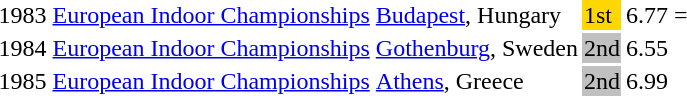<table>
<tr>
<td>1983</td>
<td><a href='#'>European Indoor Championships</a></td>
<td><a href='#'>Budapest</a>, Hungary</td>
<td bgcolor="gold">1st</td>
<td>6.77 =</td>
</tr>
<tr>
<td>1984</td>
<td><a href='#'>European Indoor Championships</a></td>
<td><a href='#'>Gothenburg</a>, Sweden</td>
<td bgcolor="silver">2nd</td>
<td>6.55</td>
</tr>
<tr>
<td>1985</td>
<td><a href='#'>European Indoor Championships</a></td>
<td><a href='#'>Athens</a>, Greece</td>
<td bgcolor="silver">2nd</td>
<td>6.99</td>
</tr>
</table>
